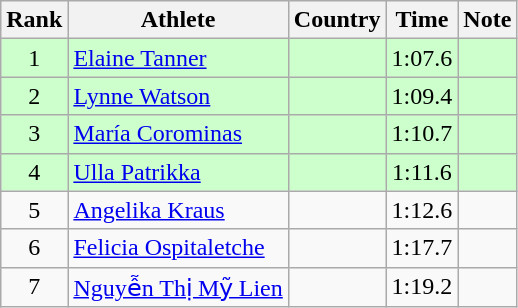<table class="wikitable sortable" style="text-align:center">
<tr>
<th>Rank</th>
<th>Athlete</th>
<th>Country</th>
<th>Time</th>
<th>Note</th>
</tr>
<tr bgcolor=#CCFFCC>
<td>1</td>
<td align=left><a href='#'>Elaine Tanner</a></td>
<td align=left></td>
<td>1:07.6</td>
<td></td>
</tr>
<tr bgcolor=#CCFFCC>
<td>2</td>
<td align=left><a href='#'>Lynne Watson</a></td>
<td align=left></td>
<td>1:09.4</td>
<td></td>
</tr>
<tr bgcolor=#CCFFCC>
<td>3</td>
<td align=left><a href='#'>María Corominas</a></td>
<td align=left></td>
<td>1:10.7</td>
<td></td>
</tr>
<tr bgcolor=#CCFFCC>
<td>4</td>
<td align=left><a href='#'>Ulla Patrikka</a></td>
<td align=left></td>
<td>1:11.6</td>
<td></td>
</tr>
<tr>
<td>5</td>
<td align=left><a href='#'>Angelika Kraus</a></td>
<td align=left></td>
<td>1:12.6</td>
<td></td>
</tr>
<tr>
<td>6</td>
<td align=left><a href='#'>Felicia Ospitaletche</a></td>
<td align=left></td>
<td>1:17.7</td>
<td></td>
</tr>
<tr>
<td>7</td>
<td align=left><a href='#'>Nguyễn Thị Mỹ Lien</a></td>
<td align=left></td>
<td>1:19.2</td>
<td></td>
</tr>
</table>
